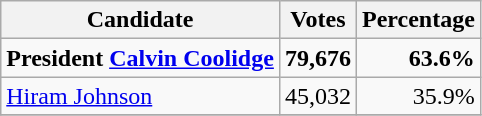<table class="wikitable" style="text-align:right;">
<tr>
<th>Candidate</th>
<th>Votes</th>
<th>Percentage</th>
</tr>
<tr>
<td style="text-align:left;"><strong>President <a href='#'>Calvin Coolidge</a></strong></td>
<td><strong>79,676</strong></td>
<td><strong>63.6%</strong></td>
</tr>
<tr>
<td style="text-align:left;"><a href='#'>Hiram Johnson</a></td>
<td>45,032</td>
<td>35.9%</td>
</tr>
<tr>
</tr>
</table>
